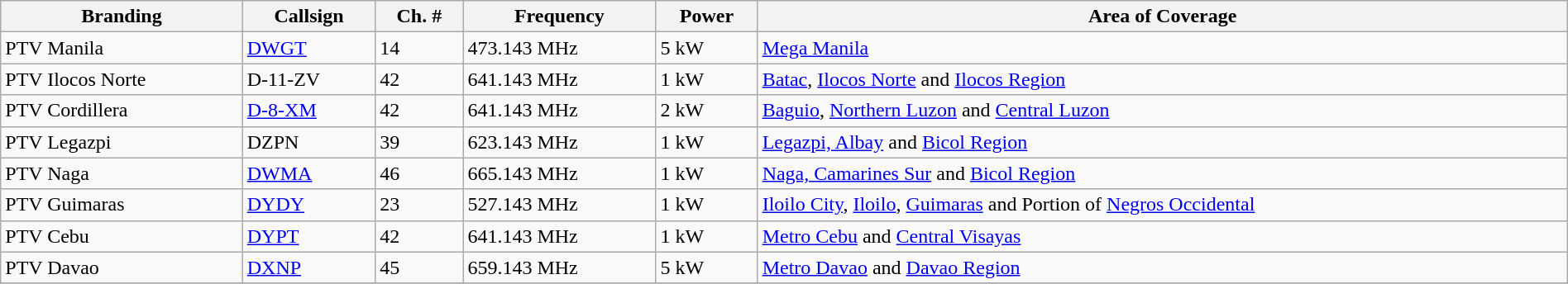<table class="wikitable sortable" style="width:100%" style="text-align:center;">
<tr>
<th>Branding</th>
<th>Callsign</th>
<th>Ch. #</th>
<th>Frequency</th>
<th>Power</th>
<th class="unsortable">Area of Coverage</th>
</tr>
<tr>
<td>PTV Manila</td>
<td><a href='#'>DWGT</a></td>
<td>14</td>
<td>473.143 MHz</td>
<td>5 kW</td>
<td><a href='#'>Mega Manila</a></td>
</tr>
<tr>
<td>PTV Ilocos Norte</td>
<td>D-11-ZV</td>
<td>42</td>
<td>641.143 MHz</td>
<td>1 kW</td>
<td><a href='#'>Batac</a>, <a href='#'>Ilocos Norte</a> and <a href='#'>Ilocos Region</a></td>
</tr>
<tr>
<td>PTV Cordillera</td>
<td><a href='#'>D-8-XM</a></td>
<td>42</td>
<td>641.143 MHz</td>
<td>2 kW</td>
<td><a href='#'>Baguio</a>, <a href='#'>Northern Luzon</a> and <a href='#'>Central Luzon</a></td>
</tr>
<tr>
<td>PTV Legazpi</td>
<td>DZPN</td>
<td>39</td>
<td>623.143 MHz</td>
<td>1 kW</td>
<td><a href='#'>Legazpi, Albay</a> and <a href='#'>Bicol Region</a></td>
</tr>
<tr>
<td>PTV Naga</td>
<td><a href='#'>DWMA</a></td>
<td>46</td>
<td>665.143 MHz</td>
<td>1 kW</td>
<td><a href='#'>Naga, Camarines Sur</a> and <a href='#'>Bicol Region</a></td>
</tr>
<tr>
<td>PTV Guimaras</td>
<td><a href='#'>DYDY</a></td>
<td>23</td>
<td>527.143 MHz</td>
<td>1 kW</td>
<td><a href='#'>Iloilo City</a>, <a href='#'>Iloilo</a>, <a href='#'>Guimaras</a> and Portion of <a href='#'>Negros Occidental</a></td>
</tr>
<tr>
<td>PTV Cebu</td>
<td><a href='#'>DYPT</a></td>
<td>42</td>
<td>641.143 MHz</td>
<td>1 kW</td>
<td><a href='#'>Metro Cebu</a> and <a href='#'>Central Visayas</a></td>
</tr>
<tr>
<td>PTV Davao</td>
<td><a href='#'>DXNP</a></td>
<td>45</td>
<td>659.143 MHz</td>
<td>5 kW</td>
<td><a href='#'>Metro Davao</a> and <a href='#'>Davao Region</a></td>
</tr>
<tr>
</tr>
</table>
